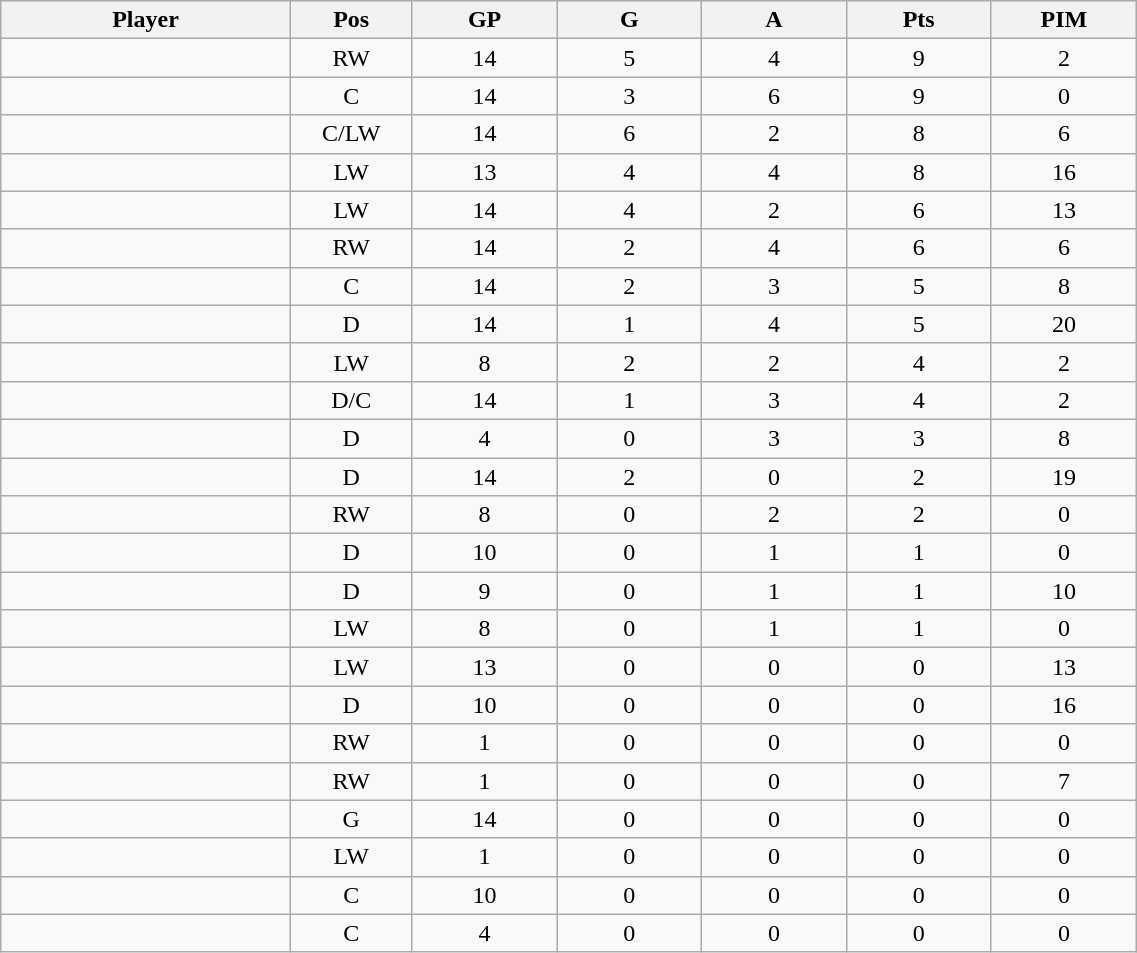<table class="wikitable sortable" width="60%">
<tr ALIGN="center">
<th bgcolor="#DDDDFF" width="10%">Player</th>
<th bgcolor="#DDDDFF" width="3%" title="Position">Pos</th>
<th bgcolor="#DDDDFF" width="5%" title="Games played">GP</th>
<th bgcolor="#DDDDFF" width="5%" title="Goals">G</th>
<th bgcolor="#DDDDFF" width="5%" title="Assists">A</th>
<th bgcolor="#DDDDFF" width="5%" title="Points">Pts</th>
<th bgcolor="#DDDDFF" width="5%" title="Penalties in Minutes">PIM</th>
</tr>
<tr align="center">
<td align="right"></td>
<td>RW</td>
<td>14</td>
<td>5</td>
<td>4</td>
<td>9</td>
<td>2</td>
</tr>
<tr align="center">
<td align="right"></td>
<td>C</td>
<td>14</td>
<td>3</td>
<td>6</td>
<td>9</td>
<td>0</td>
</tr>
<tr align="center">
<td align="right"></td>
<td>C/LW</td>
<td>14</td>
<td>6</td>
<td>2</td>
<td>8</td>
<td>6</td>
</tr>
<tr align="center">
<td align="right"></td>
<td>LW</td>
<td>13</td>
<td>4</td>
<td>4</td>
<td>8</td>
<td>16</td>
</tr>
<tr align="center">
<td align="right"></td>
<td>LW</td>
<td>14</td>
<td>4</td>
<td>2</td>
<td>6</td>
<td>13</td>
</tr>
<tr align="center">
<td align="right"></td>
<td>RW</td>
<td>14</td>
<td>2</td>
<td>4</td>
<td>6</td>
<td>6</td>
</tr>
<tr align="center">
<td align="right"></td>
<td>C</td>
<td>14</td>
<td>2</td>
<td>3</td>
<td>5</td>
<td>8</td>
</tr>
<tr align="center">
<td align="right"></td>
<td>D</td>
<td>14</td>
<td>1</td>
<td>4</td>
<td>5</td>
<td>20</td>
</tr>
<tr align="center">
<td align="right"></td>
<td>LW</td>
<td>8</td>
<td>2</td>
<td>2</td>
<td>4</td>
<td>2</td>
</tr>
<tr align="center">
<td align="right"></td>
<td>D/C</td>
<td>14</td>
<td>1</td>
<td>3</td>
<td>4</td>
<td>2</td>
</tr>
<tr align="center">
<td align="right"></td>
<td>D</td>
<td>4</td>
<td>0</td>
<td>3</td>
<td>3</td>
<td>8</td>
</tr>
<tr align="center">
<td align="right"></td>
<td>D</td>
<td>14</td>
<td>2</td>
<td>0</td>
<td>2</td>
<td>19</td>
</tr>
<tr align="center">
<td align="right"></td>
<td>RW</td>
<td>8</td>
<td>0</td>
<td>2</td>
<td>2</td>
<td>0</td>
</tr>
<tr align="center">
<td align="right"></td>
<td>D</td>
<td>10</td>
<td>0</td>
<td>1</td>
<td>1</td>
<td>0</td>
</tr>
<tr align="center">
<td align="right"></td>
<td>D</td>
<td>9</td>
<td>0</td>
<td>1</td>
<td>1</td>
<td>10</td>
</tr>
<tr align="center">
<td align="right"></td>
<td>LW</td>
<td>8</td>
<td>0</td>
<td>1</td>
<td>1</td>
<td>0</td>
</tr>
<tr align="center">
<td align="right"></td>
<td>LW</td>
<td>13</td>
<td>0</td>
<td>0</td>
<td>0</td>
<td>13</td>
</tr>
<tr align="center">
<td align="right"></td>
<td>D</td>
<td>10</td>
<td>0</td>
<td>0</td>
<td>0</td>
<td>16</td>
</tr>
<tr align="center">
<td align="right"></td>
<td>RW</td>
<td>1</td>
<td>0</td>
<td>0</td>
<td>0</td>
<td>0</td>
</tr>
<tr align="center">
<td align="right"></td>
<td>RW</td>
<td>1</td>
<td>0</td>
<td>0</td>
<td>0</td>
<td>7</td>
</tr>
<tr align="center">
<td align="right"></td>
<td>G</td>
<td>14</td>
<td>0</td>
<td>0</td>
<td>0</td>
<td>0</td>
</tr>
<tr align="center">
<td align="right"></td>
<td>LW</td>
<td>1</td>
<td>0</td>
<td>0</td>
<td>0</td>
<td>0</td>
</tr>
<tr align="center">
<td align="right"></td>
<td>C</td>
<td>10</td>
<td>0</td>
<td>0</td>
<td>0</td>
<td>0</td>
</tr>
<tr align="center">
<td align="right"></td>
<td>C</td>
<td>4</td>
<td>0</td>
<td>0</td>
<td>0</td>
<td>0</td>
</tr>
</table>
